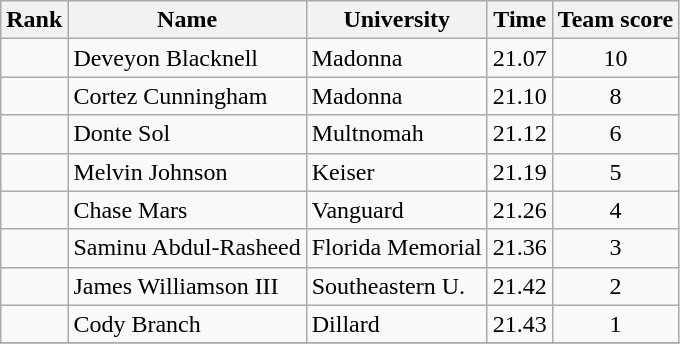<table class="wikitable sortable" style="text-align:center">
<tr>
<th>Rank</th>
<th>Name</th>
<th>University</th>
<th>Time</th>
<th>Team score</th>
</tr>
<tr>
<td></td>
<td align=left>Deveyon Blacknell</td>
<td align="left">Madonna</td>
<td>21.07</td>
<td>10</td>
</tr>
<tr>
<td></td>
<td align=left>Cortez Cunningham</td>
<td align="left">Madonna</td>
<td>21.10</td>
<td>8</td>
</tr>
<tr>
<td></td>
<td align=left>Donte Sol</td>
<td align="left">Multnomah</td>
<td>21.12</td>
<td>6</td>
</tr>
<tr>
<td></td>
<td align=left>Melvin Johnson</td>
<td align="left">Keiser</td>
<td>21.19</td>
<td>5</td>
</tr>
<tr>
<td></td>
<td align=left>Chase Mars</td>
<td align="left">Vanguard</td>
<td>21.26</td>
<td>4</td>
</tr>
<tr>
<td></td>
<td align=left>Saminu Abdul-Rasheed</td>
<td align="left">Florida Memorial</td>
<td>21.36</td>
<td>3</td>
</tr>
<tr>
<td></td>
<td align=left>James Williamson III</td>
<td align="left">Southeastern U.</td>
<td>21.42</td>
<td>2</td>
</tr>
<tr>
<td></td>
<td align=left>Cody Branch</td>
<td align="left">Dillard</td>
<td>21.43</td>
<td>1</td>
</tr>
<tr>
</tr>
</table>
